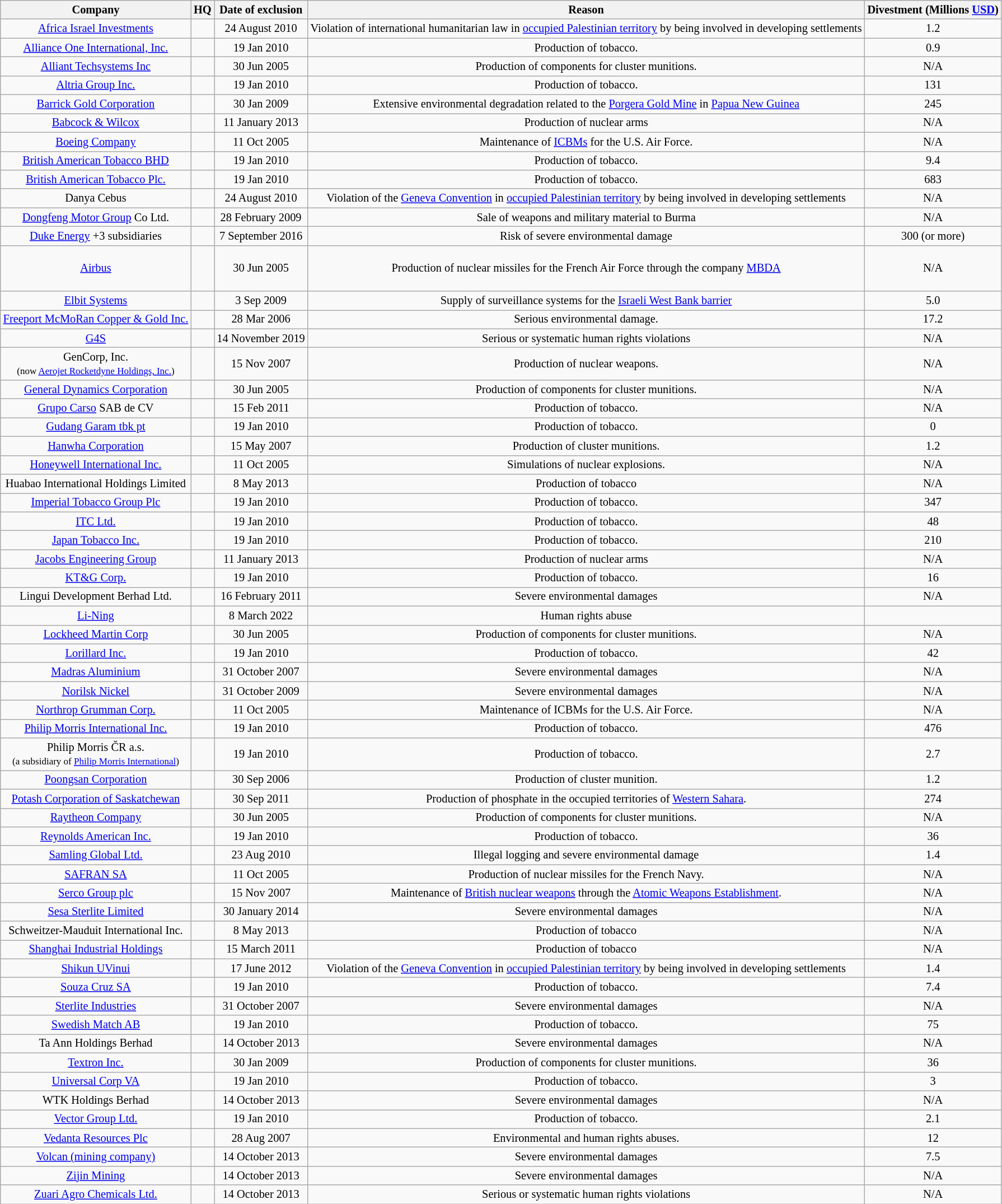<table class="wikitable sortable" style="font-size: 85%; border: gray solid 1px; border-collapse: collapse; text-align: center; ">
<tr>
<th>Company</th>
<th>HQ</th>
<th>Date of exclusion</th>
<th>Reason</th>
<th data-sort-type=number>Divestment (Millions <a href='#'>USD</a>)</th>
</tr>
<tr>
<td><a href='#'>Africa Israel Investments</a></td>
<td></td>
<td>24 August 2010</td>
<td>Violation of international humanitarian law in <a href='#'>occupied Palestinian territory</a> by being involved in developing settlements</td>
<td>1.2</td>
</tr>
<tr>
<td><a href='#'>Alliance One International, Inc.</a></td>
<td></td>
<td>19 Jan 2010</td>
<td>Production of tobacco.</td>
<td>0.9</td>
</tr>
<tr>
<td><a href='#'>Alliant Techsystems Inc</a></td>
<td></td>
<td>30 Jun 2005</td>
<td>Production of components for cluster munitions.</td>
<td>N/A</td>
</tr>
<tr>
<td><a href='#'>Altria Group Inc.</a></td>
<td></td>
<td>19 Jan 2010</td>
<td>Production of tobacco.</td>
<td>131</td>
</tr>
<tr>
<td><a href='#'>Barrick Gold Corporation</a></td>
<td></td>
<td>30 Jan 2009</td>
<td>Extensive environmental degradation related to the <a href='#'>Porgera Gold Mine</a> in <a href='#'>Papua New Guinea</a></td>
<td>245</td>
</tr>
<tr>
<td><a href='#'>Babcock & Wilcox</a></td>
<td></td>
<td>11 January 2013</td>
<td>Production of nuclear arms</td>
<td>N/A</td>
</tr>
<tr>
<td><a href='#'>Boeing Company</a></td>
<td></td>
<td>11 Oct 2005</td>
<td>Maintenance of <a href='#'>ICBMs</a> for the U.S. Air Force.</td>
<td>N/A</td>
</tr>
<tr>
<td><a href='#'>British American Tobacco BHD</a></td>
<td></td>
<td>19 Jan 2010</td>
<td>Production of tobacco.</td>
<td>9.4</td>
</tr>
<tr>
<td><a href='#'>British American Tobacco Plc.</a></td>
<td></td>
<td>19 Jan 2010</td>
<td>Production of tobacco.</td>
<td>683</td>
</tr>
<tr>
<td>Danya Cebus</td>
<td></td>
<td>24 August 2010</td>
<td>Violation of the <a href='#'>Geneva Convention</a> in <a href='#'>occupied Palestinian territory</a> by being involved in developing settlements</td>
<td>N/A</td>
</tr>
<tr>
<td><a href='#'>Dongfeng Motor Group</a> Co Ltd.</td>
<td></td>
<td>28 February 2009</td>
<td>Sale of weapons and military material to Burma</td>
<td>N/A</td>
</tr>
<tr>
<td><a href='#'>Duke Energy</a> +3 subsidiaries</td>
<td></td>
<td>7 September 2016</td>
<td>Risk of severe environmental damage</td>
<td>300 (or more)</td>
</tr>
<tr>
<td><a href='#'>Airbus</a></td>
<td><br><br><br></td>
<td>30 Jun 2005</td>
<td>Production of nuclear missiles for the French Air Force through the company <a href='#'>MBDA</a></td>
<td>N/A</td>
</tr>
<tr>
<td><a href='#'>Elbit Systems</a></td>
<td></td>
<td>3 Sep 2009</td>
<td>Supply of surveillance systems for the <a href='#'>Israeli West Bank barrier</a></td>
<td>5.0</td>
</tr>
<tr>
<td><a href='#'>Freeport McMoRan Copper & Gold Inc.</a></td>
<td></td>
<td>28 Mar 2006</td>
<td>Serious environmental damage.</td>
<td>17.2</td>
</tr>
<tr>
<td><a href='#'>G4S</a></td>
<td></td>
<td>14 November 2019</td>
<td>Serious or systematic human rights violations</td>
<td>N/A</td>
</tr>
<tr>
<td>GenCorp, Inc.<br><small>(now <a href='#'>Aerojet Rocketdyne Holdings, Inc.</a>)</small></td>
<td></td>
<td>15 Nov 2007</td>
<td>Production of nuclear weapons.</td>
<td>N/A</td>
</tr>
<tr>
<td><a href='#'>General Dynamics Corporation</a></td>
<td></td>
<td>30 Jun 2005</td>
<td>Production of components for cluster munitions.</td>
<td>N/A</td>
</tr>
<tr>
<td><a href='#'>Grupo Carso</a> SAB de CV</td>
<td></td>
<td>15 Feb 2011</td>
<td>Production of tobacco.</td>
<td>N/A</td>
</tr>
<tr>
<td><a href='#'>Gudang Garam tbk pt</a></td>
<td></td>
<td>19 Jan 2010</td>
<td>Production of tobacco.</td>
<td>0</td>
</tr>
<tr>
<td><a href='#'>Hanwha Corporation</a></td>
<td></td>
<td>15 May 2007</td>
<td>Production of cluster munitions.</td>
<td>1.2</td>
</tr>
<tr>
<td><a href='#'>Honeywell International Inc.</a></td>
<td></td>
<td>11 Oct 2005</td>
<td>Simulations of nuclear explosions.</td>
<td>N/A</td>
</tr>
<tr>
<td>Huabao International Holdings Limited</td>
<td></td>
<td>8 May 2013</td>
<td>Production of tobacco</td>
<td>N/A</td>
</tr>
<tr>
<td><a href='#'>Imperial Tobacco Group Plc</a></td>
<td></td>
<td>19 Jan 2010</td>
<td>Production of tobacco.</td>
<td>347</td>
</tr>
<tr>
<td><a href='#'>ITC Ltd.</a></td>
<td></td>
<td>19 Jan 2010</td>
<td>Production of tobacco.</td>
<td>48</td>
</tr>
<tr>
<td><a href='#'>Japan Tobacco Inc.</a></td>
<td></td>
<td>19 Jan 2010</td>
<td>Production of tobacco.</td>
<td>210</td>
</tr>
<tr>
<td><a href='#'>Jacobs Engineering Group</a></td>
<td></td>
<td>11 January 2013</td>
<td>Production of nuclear arms</td>
<td>N/A</td>
</tr>
<tr>
<td><a href='#'>KT&G Corp.</a></td>
<td></td>
<td>19 Jan 2010</td>
<td>Production of tobacco.</td>
<td>16</td>
</tr>
<tr>
<td>Lingui Development Berhad Ltd.</td>
<td></td>
<td>16 February 2011</td>
<td>Severe environmental damages</td>
<td>N/A</td>
</tr>
<tr>
<td><a href='#'>Li-Ning</a></td>
<td></td>
<td>8 March 2022</td>
<td>Human rights abuse</td>
<td></td>
</tr>
<tr>
<td><a href='#'>Lockheed Martin Corp</a></td>
<td></td>
<td>30 Jun 2005</td>
<td>Production of components for cluster munitions.</td>
<td>N/A</td>
</tr>
<tr>
<td><a href='#'>Lorillard Inc.</a></td>
<td></td>
<td>19 Jan 2010</td>
<td>Production of tobacco.</td>
<td>42</td>
</tr>
<tr>
<td><a href='#'>Madras Aluminium</a></td>
<td></td>
<td>31 October 2007</td>
<td>Severe environmental damages</td>
<td>N/A</td>
</tr>
<tr>
<td><a href='#'>Norilsk Nickel</a></td>
<td></td>
<td>31 October 2009</td>
<td>Severe environmental damages</td>
<td>N/A</td>
</tr>
<tr>
<td><a href='#'>Northrop Grumman Corp.</a></td>
<td></td>
<td>11 Oct 2005</td>
<td>Maintenance of ICBMs for the U.S. Air Force.</td>
<td>N/A</td>
</tr>
<tr>
<td><a href='#'>Philip Morris International Inc.</a></td>
<td></td>
<td>19 Jan 2010</td>
<td>Production of tobacco.</td>
<td>476</td>
</tr>
<tr>
<td>Philip Morris ČR a.s.<br><small>(a subsidiary of <a href='#'>Philip Morris International</a>)</small></td>
<td></td>
<td>19 Jan 2010</td>
<td>Production of tobacco.</td>
<td>2.7</td>
</tr>
<tr>
<td><a href='#'>Poongsan Corporation</a></td>
<td></td>
<td>30 Sep 2006</td>
<td>Production of cluster munition.</td>
<td>1.2</td>
</tr>
<tr>
<td><a href='#'>Potash Corporation of Saskatchewan</a></td>
<td></td>
<td>30 Sep 2011</td>
<td>Production of phosphate in the occupied territories of <a href='#'>Western Sahara</a>.</td>
<td>274</td>
</tr>
<tr>
<td><a href='#'>Raytheon Company</a></td>
<td></td>
<td>30 Jun 2005</td>
<td>Production of components for cluster munitions.</td>
<td>N/A</td>
</tr>
<tr>
<td><a href='#'>Reynolds American Inc.</a></td>
<td></td>
<td>19 Jan 2010</td>
<td>Production of tobacco.</td>
<td>36</td>
</tr>
<tr>
<td><a href='#'>Samling Global Ltd.</a></td>
<td></td>
<td>23 Aug 2010</td>
<td>Illegal logging and severe environmental damage</td>
<td>1.4</td>
</tr>
<tr>
<td><a href='#'>SAFRAN SA</a></td>
<td></td>
<td>11 Oct 2005</td>
<td>Production of nuclear missiles for the French Navy.</td>
<td>N/A</td>
</tr>
<tr>
<td><a href='#'>Serco Group plc</a></td>
<td></td>
<td>15 Nov 2007</td>
<td>Maintenance of <a href='#'>British nuclear weapons</a> through the <a href='#'>Atomic Weapons Establishment</a>.</td>
<td>N/A</td>
</tr>
<tr>
<td><a href='#'>Sesa Sterlite Limited</a></td>
<td></td>
<td>30 January 2014</td>
<td>Severe environmental damages</td>
<td>N/A</td>
</tr>
<tr>
<td>Schweitzer-Mauduit International Inc.</td>
<td></td>
<td>8 May 2013</td>
<td>Production of tobacco</td>
<td>N/A</td>
</tr>
<tr>
<td><a href='#'>Shanghai Industrial Holdings</a></td>
<td></td>
<td>15 March 2011</td>
<td>Production of tobacco</td>
<td>N/A</td>
</tr>
<tr>
<td><a href='#'>Shikun UVinui</a></td>
<td></td>
<td>17 June 2012</td>
<td>Violation of the <a href='#'>Geneva Convention</a> in <a href='#'>occupied Palestinian territory</a> by being involved in developing settlements</td>
<td>1.4</td>
</tr>
<tr>
<td><a href='#'>Souza Cruz SA</a></td>
<td></td>
<td>19 Jan 2010</td>
<td>Production of tobacco.</td>
<td>7.4</td>
</tr>
<tr>
</tr>
<tr>
<td><a href='#'>Sterlite Industries</a></td>
<td></td>
<td>31 October 2007</td>
<td>Severe environmental damages</td>
<td>N/A</td>
</tr>
<tr>
<td><a href='#'>Swedish Match AB</a></td>
<td></td>
<td>19 Jan 2010</td>
<td>Production of tobacco.</td>
<td>75</td>
</tr>
<tr>
<td>Ta Ann Holdings Berhad</td>
<td></td>
<td>14 October 2013</td>
<td>Severe environmental damages</td>
<td>N/A</td>
</tr>
<tr>
<td><a href='#'>Textron Inc.</a></td>
<td></td>
<td>30 Jan 2009</td>
<td>Production of components for cluster munitions.</td>
<td>36</td>
</tr>
<tr>
<td><a href='#'>Universal Corp VA</a></td>
<td></td>
<td>19 Jan 2010</td>
<td>Production of tobacco.</td>
<td>3</td>
</tr>
<tr>
<td>WTK Holdings Berhad</td>
<td></td>
<td>14 October 2013</td>
<td>Severe environmental damages</td>
<td>N/A</td>
</tr>
<tr>
<td><a href='#'>Vector Group Ltd.</a></td>
<td></td>
<td>19 Jan 2010</td>
<td>Production of tobacco.</td>
<td>2.1</td>
</tr>
<tr>
<td><a href='#'>Vedanta Resources Plc</a></td>
<td></td>
<td>28 Aug 2007</td>
<td>Environmental and human rights abuses.</td>
<td>12</td>
</tr>
<tr>
<td><a href='#'>Volcan (mining company)</a></td>
<td></td>
<td>14 October 2013</td>
<td>Severe environmental damages</td>
<td>7.5</td>
</tr>
<tr>
<td><a href='#'>Zijin Mining</a></td>
<td></td>
<td>14 October 2013</td>
<td>Severe environmental damages</td>
<td>N/A</td>
</tr>
<tr>
<td><a href='#'>Zuari Agro Chemicals Ltd.</a></td>
<td></td>
<td>14 October 2013</td>
<td>Serious or systematic human rights violations</td>
<td>N/A</td>
</tr>
</table>
